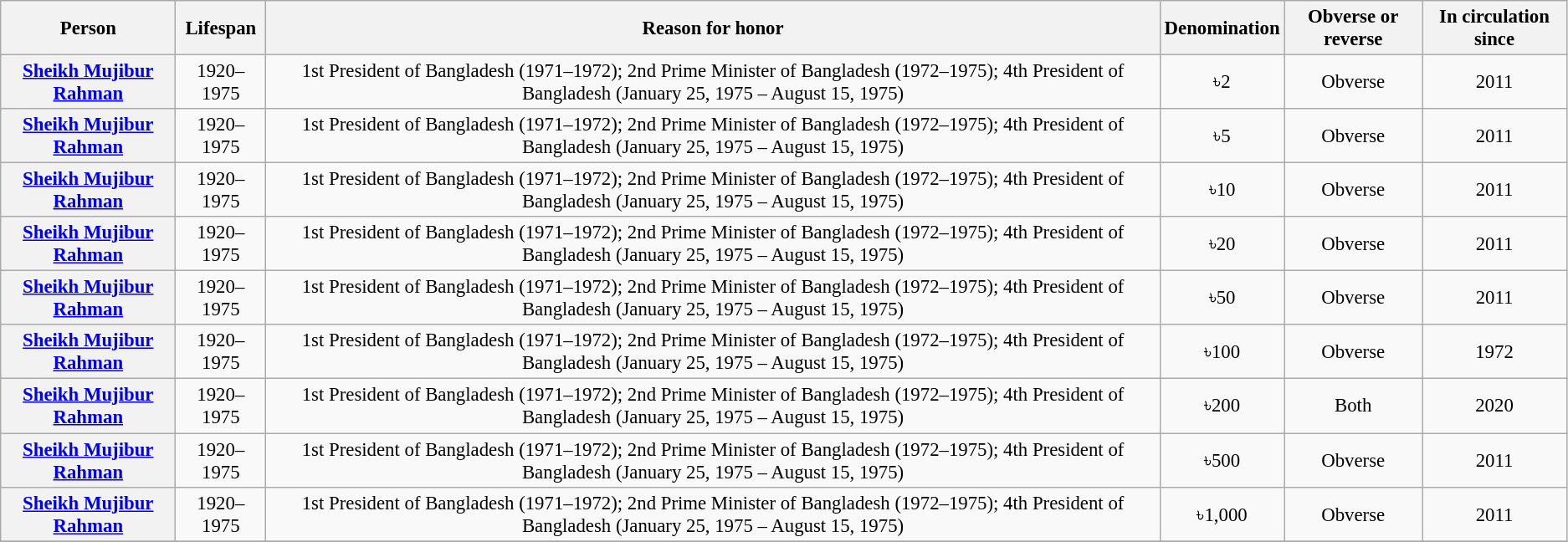<table class="wikitable" style="font-size: 95%; text-align:center;">
<tr>
<th>Person</th>
<th>Lifespan</th>
<th>Reason for honor</th>
<th>Denomination</th>
<th>Obverse or reverse</th>
<th>In circulation since</th>
</tr>
<tr>
<th><a href='#'>Sheikh Mujibur Rahman</a></th>
<td>1920–1975</td>
<td>1st President of Bangladesh (1971–1972); 2nd Prime Minister of Bangladesh (1972–1975); 4th President of Bangladesh (January 25, 1975 – August 15, 1975)</td>
<td>৳2</td>
<td>Obverse</td>
<td>2011</td>
</tr>
<tr>
<th><a href='#'>Sheikh Mujibur Rahman</a></th>
<td>1920–1975</td>
<td>1st President of Bangladesh (1971–1972); 2nd Prime Minister of Bangladesh (1972–1975); 4th President of Bangladesh (January 25, 1975 – August 15, 1975)</td>
<td>৳5</td>
<td>Obverse</td>
<td>2011</td>
</tr>
<tr>
<th><a href='#'>Sheikh Mujibur Rahman</a></th>
<td>1920–1975</td>
<td>1st President of Bangladesh (1971–1972); 2nd Prime Minister of Bangladesh (1972–1975); 4th President of Bangladesh (January 25, 1975 – August 15, 1975)</td>
<td>৳10</td>
<td>Obverse</td>
<td>2011</td>
</tr>
<tr>
<th><a href='#'>Sheikh Mujibur Rahman</a></th>
<td>1920–1975</td>
<td>1st President of Bangladesh (1971–1972); 2nd Prime Minister of Bangladesh (1972–1975); 4th President of Bangladesh (January 25, 1975 – August 15, 1975)</td>
<td>৳20</td>
<td>Obverse</td>
<td>2011</td>
</tr>
<tr>
<th><a href='#'>Sheikh Mujibur Rahman</a></th>
<td>1920–1975</td>
<td>1st President of Bangladesh (1971–1972); 2nd Prime Minister of Bangladesh (1972–1975); 4th President of Bangladesh (January 25, 1975 – August 15, 1975)</td>
<td>৳50</td>
<td>Obverse</td>
<td>2011</td>
</tr>
<tr>
<th><a href='#'>Sheikh Mujibur Rahman</a></th>
<td>1920–1975</td>
<td>1st President of Bangladesh (1971–1972); 2nd Prime Minister of Bangladesh (1972–1975); 4th President of Bangladesh (January 25, 1975 – August 15, 1975)</td>
<td>৳100</td>
<td>Obverse</td>
<td>1972</td>
</tr>
<tr>
<th><a href='#'>Sheikh Mujibur Rahman</a></th>
<td>1920–1975</td>
<td>1st President of Bangladesh (1971–1972); 2nd Prime Minister of Bangladesh (1972–1975); 4th President of Bangladesh (January 25, 1975 – August 15, 1975)</td>
<td>৳200</td>
<td>Both</td>
<td>2020</td>
</tr>
<tr>
<th><a href='#'>Sheikh Mujibur Rahman</a></th>
<td>1920–1975</td>
<td>1st President of Bangladesh (1971–1972); 2nd Prime Minister of Bangladesh (1972–1975); 4th President of Bangladesh (January 25, 1975 – August 15, 1975)</td>
<td>৳500</td>
<td>Obverse</td>
<td>2011</td>
</tr>
<tr>
<th><a href='#'>Sheikh Mujibur Rahman</a></th>
<td>1920–1975</td>
<td>1st President of Bangladesh (1971–1972); 2nd Prime Minister of Bangladesh (1972–1975); 4th President of Bangladesh (January 25, 1975 – August 15, 1975)</td>
<td>৳1,000</td>
<td>Obverse</td>
<td>2011</td>
</tr>
<tr>
</tr>
</table>
